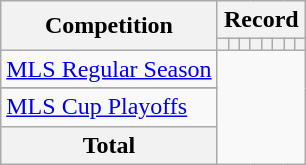<table class="wikitable" style="text-align: center">
<tr>
<th rowspan=2>Competition</th>
<th colspan=8>Record</th>
</tr>
<tr>
<th></th>
<th></th>
<th></th>
<th></th>
<th></th>
<th></th>
<th></th>
<th></th>
</tr>
<tr>
<td align="left"><a href='#'>MLS Regular Season</a><br></td>
</tr>
<tr>
</tr>
<tr>
<td align="left"><a href='#'>MLS Cup Playoffs</a><br></td>
</tr>
<tr>
<th>Total<br></th>
</tr>
</table>
